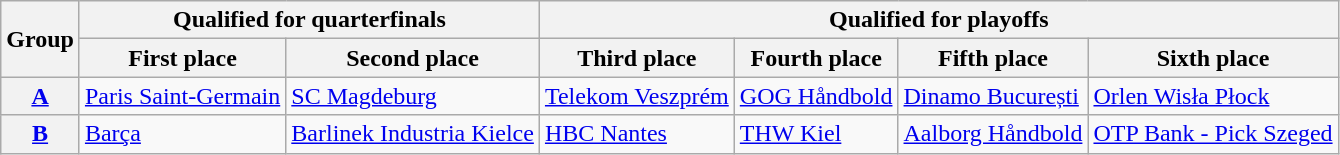<table class=wikitable>
<tr>
<th rowspan=2>Group</th>
<th colspan=2>Qualified for quarterfinals</th>
<th colspan=4>Qualified for playoffs</th>
</tr>
<tr>
<th>First place</th>
<th>Second place</th>
<th>Third place</th>
<th>Fourth place</th>
<th>Fifth place</th>
<th>Sixth place</th>
</tr>
<tr>
<th><a href='#'>A</a></th>
<td> <a href='#'>Paris Saint-Germain</a></td>
<td> <a href='#'>SC Magdeburg</a></td>
<td> <a href='#'>Telekom Veszprém</a></td>
<td> <a href='#'>GOG Håndbold</a></td>
<td> <a href='#'>Dinamo București</a></td>
<td> <a href='#'>Orlen Wisła Płock</a></td>
</tr>
<tr>
<th><a href='#'>B</a></th>
<td> <a href='#'>Barça</a></td>
<td> <a href='#'>Barlinek Industria Kielce</a></td>
<td> <a href='#'>HBC Nantes</a></td>
<td> <a href='#'>THW Kiel</a></td>
<td> <a href='#'>Aalborg Håndbold</a></td>
<td> <a href='#'>OTP Bank - Pick Szeged</a></td>
</tr>
</table>
